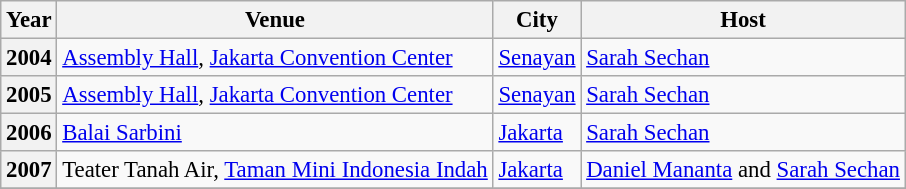<table class="wikitable" style="font-size: 95%;">
<tr>
<th>Year</th>
<th>Venue</th>
<th>City</th>
<th>Host</th>
</tr>
<tr>
<th>2004</th>
<td><a href='#'>Assembly Hall</a>, <a href='#'>Jakarta Convention Center</a></td>
<td><a href='#'>Senayan</a></td>
<td><a href='#'>Sarah Sechan</a></td>
</tr>
<tr>
<th>2005</th>
<td><a href='#'>Assembly Hall</a>, <a href='#'>Jakarta Convention Center</a></td>
<td><a href='#'>Senayan</a></td>
<td><a href='#'>Sarah Sechan</a></td>
</tr>
<tr>
<th>2006</th>
<td><a href='#'>Balai Sarbini</a></td>
<td><a href='#'>Jakarta</a></td>
<td><a href='#'>Sarah Sechan</a></td>
</tr>
<tr>
<th>2007</th>
<td>Teater Tanah Air, <a href='#'>Taman Mini Indonesia Indah</a></td>
<td><a href='#'>Jakarta</a></td>
<td><a href='#'>Daniel Mananta</a> and <a href='#'>Sarah Sechan</a></td>
</tr>
<tr>
</tr>
</table>
